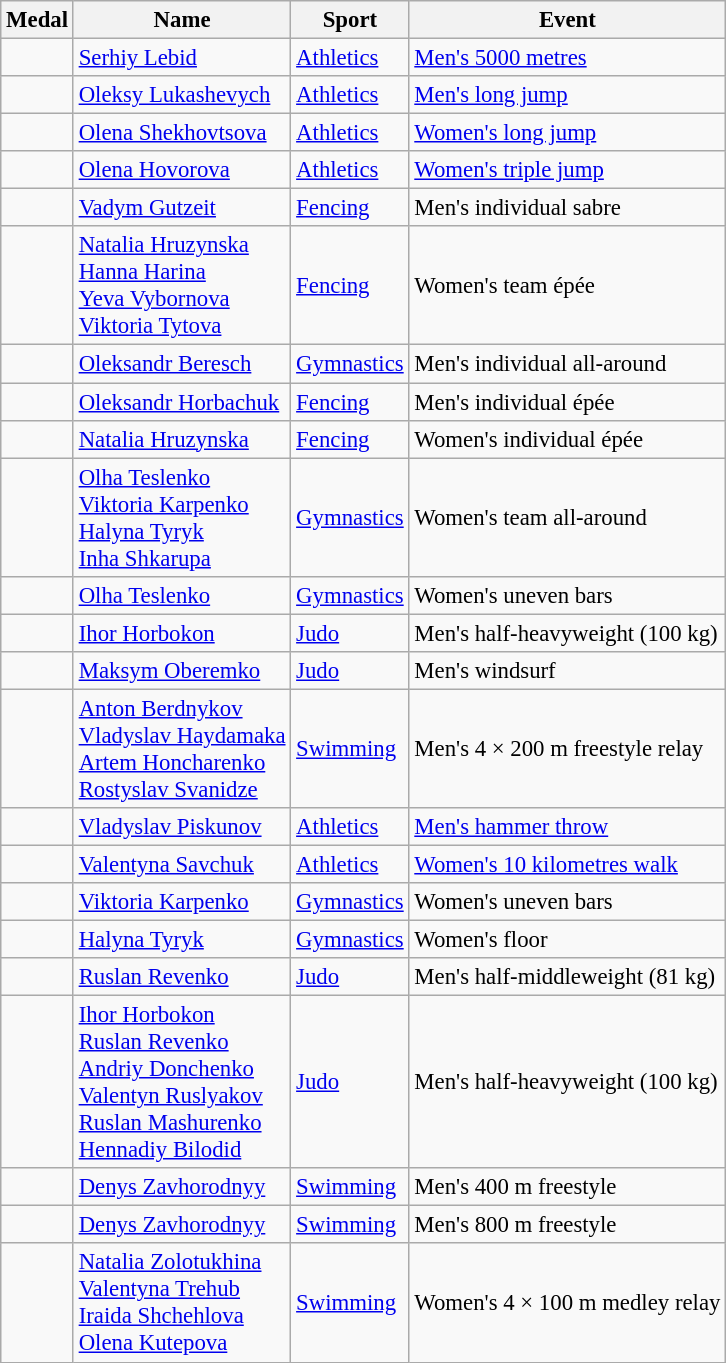<table class="wikitable sortable" style="font-size: 95%;">
<tr>
<th>Medal</th>
<th>Name</th>
<th>Sport</th>
<th>Event</th>
</tr>
<tr>
<td></td>
<td><a href='#'>Serhiy Lebid</a></td>
<td><a href='#'>Athletics</a></td>
<td><a href='#'>Men's 5000 metres</a></td>
</tr>
<tr>
<td></td>
<td><a href='#'>Oleksy Lukashevych</a></td>
<td><a href='#'>Athletics</a></td>
<td><a href='#'>Men's long jump</a></td>
</tr>
<tr>
<td></td>
<td><a href='#'>Olena Shekhovtsova</a></td>
<td><a href='#'>Athletics</a></td>
<td><a href='#'>Women's long jump</a></td>
</tr>
<tr>
<td></td>
<td><a href='#'>Olena Hovorova</a></td>
<td><a href='#'>Athletics</a></td>
<td><a href='#'>Women's triple jump</a></td>
</tr>
<tr>
<td></td>
<td><a href='#'>Vadym Gutzeit</a></td>
<td><a href='#'>Fencing</a></td>
<td>Men's individual sabre</td>
</tr>
<tr>
<td></td>
<td><a href='#'>Natalia Hruzynska</a><br><a href='#'>Hanna Harina</a><br><a href='#'>Yeva Vybornova</a><br><a href='#'>Viktoria Tytova</a></td>
<td><a href='#'>Fencing</a></td>
<td>Women's team épée</td>
</tr>
<tr>
<td></td>
<td><a href='#'>Oleksandr Beresch</a></td>
<td><a href='#'>Gymnastics</a></td>
<td>Men's individual all-around</td>
</tr>
<tr>
<td></td>
<td><a href='#'>Oleksandr Horbachuk</a></td>
<td><a href='#'>Fencing</a></td>
<td>Men's individual épée</td>
</tr>
<tr>
<td></td>
<td><a href='#'>Natalia Hruzynska</a></td>
<td><a href='#'>Fencing</a></td>
<td>Women's individual épée</td>
</tr>
<tr>
<td></td>
<td><a href='#'>Olha Teslenko</a><br><a href='#'>Viktoria Karpenko</a><br><a href='#'>Halyna Tyryk</a><br><a href='#'>Inha Shkarupa</a></td>
<td><a href='#'>Gymnastics</a></td>
<td>Women's team all-around</td>
</tr>
<tr>
<td></td>
<td><a href='#'>Olha Teslenko</a></td>
<td><a href='#'>Gymnastics</a></td>
<td>Women's uneven bars</td>
</tr>
<tr>
<td></td>
<td><a href='#'>Ihor Horbokon</a></td>
<td><a href='#'>Judo</a></td>
<td>Men's half-heavyweight (100 kg)</td>
</tr>
<tr>
<td></td>
<td><a href='#'>Maksym Oberemko</a></td>
<td><a href='#'>Judo</a></td>
<td>Men's windsurf</td>
</tr>
<tr>
<td></td>
<td><a href='#'>Anton Berdnykov</a><br><a href='#'>Vladyslav Haydamaka</a><br><a href='#'>Artem Honcharenko</a><br><a href='#'>Rostyslav Svanidze</a></td>
<td><a href='#'>Swimming</a></td>
<td>Men's 4 × 200 m freestyle relay</td>
</tr>
<tr>
<td></td>
<td><a href='#'>Vladyslav Piskunov</a></td>
<td><a href='#'>Athletics</a></td>
<td><a href='#'>Men's hammer throw</a></td>
</tr>
<tr>
<td></td>
<td><a href='#'>Valentyna Savchuk</a></td>
<td><a href='#'>Athletics</a></td>
<td><a href='#'>Women's 10 kilometres walk</a></td>
</tr>
<tr>
<td></td>
<td><a href='#'>Viktoria Karpenko</a></td>
<td><a href='#'>Gymnastics</a></td>
<td>Women's uneven bars</td>
</tr>
<tr>
<td></td>
<td><a href='#'>Halyna Tyryk</a></td>
<td><a href='#'>Gymnastics</a></td>
<td>Women's floor</td>
</tr>
<tr>
<td></td>
<td><a href='#'>Ruslan Revenko</a></td>
<td><a href='#'>Judo</a></td>
<td>Men's half-middleweight (81 kg)</td>
</tr>
<tr>
<td></td>
<td><a href='#'>Ihor Horbokon</a><br><a href='#'>Ruslan Revenko</a><br><a href='#'>Andriy Donchenko</a><br><a href='#'>Valentyn Ruslyakov</a><br><a href='#'>Ruslan Mashurenko</a><br><a href='#'>Hennadiy Bilodid</a></td>
<td><a href='#'>Judo</a></td>
<td>Men's half-heavyweight (100 kg)</td>
</tr>
<tr>
<td></td>
<td><a href='#'>Denys Zavhorodnyy</a></td>
<td><a href='#'>Swimming</a></td>
<td>Men's 400 m freestyle</td>
</tr>
<tr>
<td></td>
<td><a href='#'>Denys Zavhorodnyy</a></td>
<td><a href='#'>Swimming</a></td>
<td>Men's 800 m freestyle</td>
</tr>
<tr>
<td></td>
<td><a href='#'>Natalia Zolotukhina</a><br><a href='#'>Valentyna Trehub</a><br><a href='#'>Iraida Shchehlova</a><br><a href='#'>Olena Kutepova</a></td>
<td><a href='#'>Swimming</a></td>
<td>Women's 4 × 100 m medley relay</td>
</tr>
</table>
